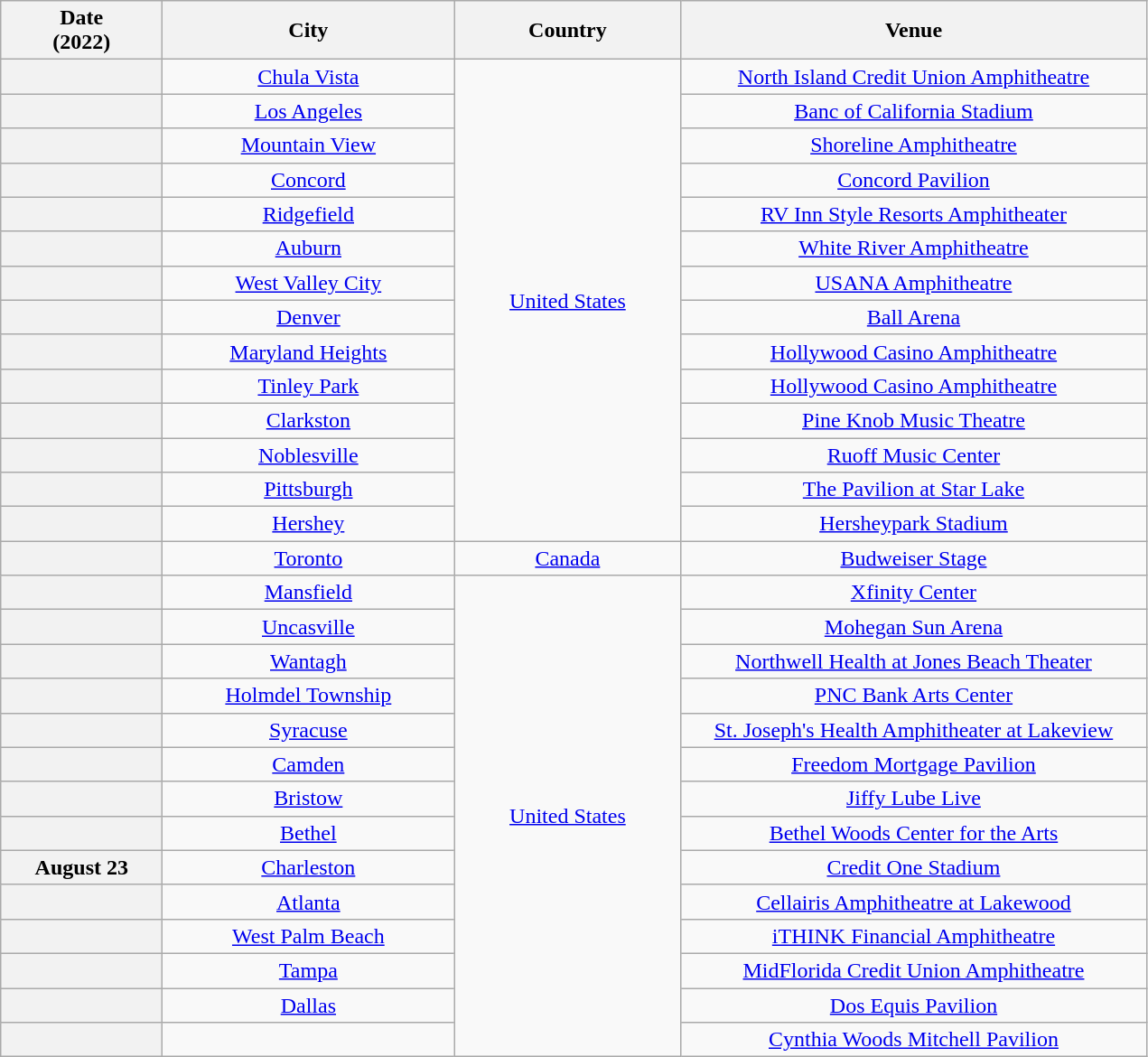<table class="wikitable plainrowheaders" style="text-align:center;">
<tr>
<th scope="col" style="width:7em;">Date<br>(2022)</th>
<th scope="col" style="width:13em;">City</th>
<th scope="col" style="width:10em;">Country</th>
<th scope="col" style="width:21em;">Venue</th>
</tr>
<tr>
<th scope="row"></th>
<td><a href='#'>Chula Vista</a></td>
<td rowspan="14"><a href='#'>United States</a></td>
<td><a href='#'>North Island Credit Union Amphitheatre</a></td>
</tr>
<tr>
<th scope="row"></th>
<td><a href='#'>Los Angeles</a></td>
<td><a href='#'>Banc of California Stadium</a></td>
</tr>
<tr>
<th scope="row"></th>
<td><a href='#'>Mountain View</a></td>
<td><a href='#'>Shoreline Amphitheatre</a></td>
</tr>
<tr>
<th scope="row"></th>
<td><a href='#'>Concord</a></td>
<td><a href='#'>Concord Pavilion</a></td>
</tr>
<tr>
<th scope="row"></th>
<td><a href='#'>Ridgefield</a></td>
<td><a href='#'>RV Inn Style Resorts Amphitheater</a></td>
</tr>
<tr>
<th scope="row"></th>
<td><a href='#'>Auburn</a></td>
<td><a href='#'>White River Amphitheatre</a></td>
</tr>
<tr>
<th scope="row"></th>
<td><a href='#'>West Valley City</a></td>
<td><a href='#'>USANA Amphitheatre</a></td>
</tr>
<tr>
<th scope="row"></th>
<td><a href='#'>Denver</a></td>
<td><a href='#'>Ball Arena</a></td>
</tr>
<tr>
<th scope="row"></th>
<td><a href='#'>Maryland Heights</a></td>
<td><a href='#'>Hollywood Casino Amphitheatre</a></td>
</tr>
<tr>
<th scope="row"></th>
<td><a href='#'>Tinley Park</a></td>
<td><a href='#'>Hollywood Casino Amphitheatre</a></td>
</tr>
<tr>
<th scope="row"></th>
<td><a href='#'>Clarkston</a></td>
<td><a href='#'>Pine Knob Music Theatre</a></td>
</tr>
<tr>
<th scope="row"></th>
<td><a href='#'>Noblesville</a></td>
<td><a href='#'>Ruoff Music Center</a></td>
</tr>
<tr>
<th scope="row"></th>
<td><a href='#'>Pittsburgh</a></td>
<td><a href='#'>The Pavilion at Star Lake</a></td>
</tr>
<tr>
<th scope="row"></th>
<td><a href='#'>Hershey</a></td>
<td><a href='#'>Hersheypark Stadium</a></td>
</tr>
<tr>
<th scope="row"></th>
<td><a href='#'>Toronto</a></td>
<td><a href='#'>Canada</a></td>
<td><a href='#'>Budweiser Stage</a></td>
</tr>
<tr>
<th scope="row"></th>
<td><a href='#'>Mansfield</a></td>
<td rowspan="14"><a href='#'>United States</a></td>
<td><a href='#'>Xfinity Center</a></td>
</tr>
<tr>
<th scope="row"></th>
<td><a href='#'>Uncasville</a></td>
<td><a href='#'>Mohegan Sun Arena</a></td>
</tr>
<tr>
<th scope="row"></th>
<td><a href='#'>Wantagh</a></td>
<td><a href='#'>Northwell Health at Jones Beach Theater</a></td>
</tr>
<tr>
<th scope="row"></th>
<td><a href='#'>Holmdel Township</a></td>
<td><a href='#'>PNC Bank Arts Center</a></td>
</tr>
<tr>
<th scope="row"></th>
<td><a href='#'>Syracuse</a></td>
<td><a href='#'>St. Joseph's Health Amphitheater at Lakeview</a></td>
</tr>
<tr>
<th scope="row"></th>
<td><a href='#'>Camden</a></td>
<td><a href='#'>Freedom Mortgage Pavilion</a></td>
</tr>
<tr>
<th scope="row"></th>
<td><a href='#'>Bristow</a></td>
<td><a href='#'>Jiffy Lube Live</a></td>
</tr>
<tr>
<th scope="row"></th>
<td><a href='#'>Bethel</a></td>
<td><a href='#'>Bethel Woods Center for the Arts</a></td>
</tr>
<tr>
<th scope="row">August 23</th>
<td><a href='#'>Charleston</a></td>
<td><a href='#'>Credit One Stadium</a></td>
</tr>
<tr>
<th scope="row"></th>
<td><a href='#'>Atlanta</a></td>
<td><a href='#'>Cellairis Amphitheatre at Lakewood</a></td>
</tr>
<tr>
<th scope="row"></th>
<td><a href='#'>West Palm Beach</a></td>
<td><a href='#'>iTHINK Financial Amphitheatre</a></td>
</tr>
<tr>
<th scope="row"></th>
<td><a href='#'>Tampa</a></td>
<td><a href='#'>MidFlorida Credit Union Amphitheatre</a></td>
</tr>
<tr>
<th scope="row"></th>
<td><a href='#'>Dallas</a></td>
<td><a href='#'>Dos Equis Pavilion</a></td>
</tr>
<tr>
<th scope="row"></th>
<td></td>
<td><a href='#'>Cynthia Woods Mitchell Pavilion</a></td>
</tr>
</table>
